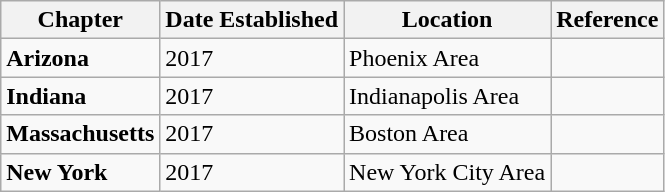<table class="wikitable sortable">
<tr>
<th>Chapter</th>
<th>Date Established</th>
<th>Location</th>
<th>Reference</th>
</tr>
<tr>
<td><strong>Arizona</strong></td>
<td>2017</td>
<td>Phoenix Area</td>
<td></td>
</tr>
<tr>
<td><strong>Indiana</strong></td>
<td>2017</td>
<td>Indianapolis Area</td>
<td></td>
</tr>
<tr>
<td><strong>Massachusetts</strong></td>
<td>2017</td>
<td>Boston Area</td>
<td></td>
</tr>
<tr>
<td><strong>New York</strong></td>
<td>2017</td>
<td>New York City Area</td>
<td></td>
</tr>
</table>
